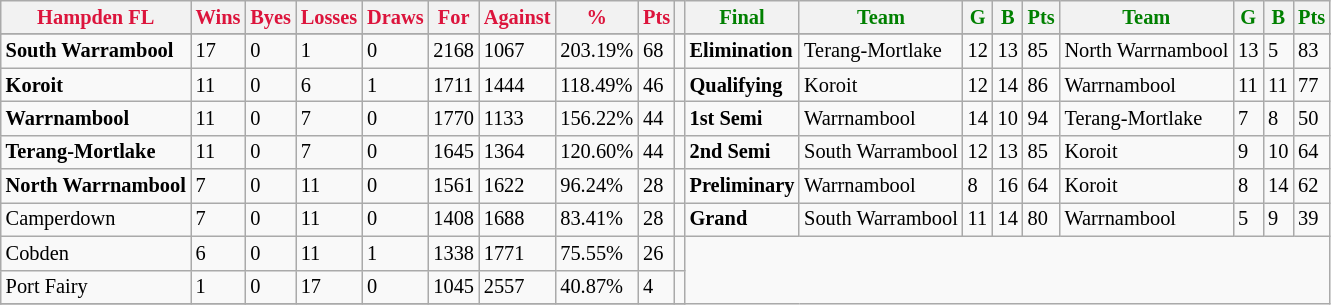<table style="font-size: 85%; text-align: left;" class="wikitable">
<tr>
<th style="color:crimson">Hampden FL</th>
<th style="color:crimson">Wins</th>
<th style="color:crimson">Byes</th>
<th style="color:crimson">Losses</th>
<th style="color:crimson">Draws</th>
<th style="color:crimson">For</th>
<th style="color:crimson">Against</th>
<th style="color:crimson">%</th>
<th style="color:crimson">Pts</th>
<th></th>
<th style="color:green">Final</th>
<th style="color:green">Team</th>
<th style="color:green">G</th>
<th style="color:green">B</th>
<th style="color:green">Pts</th>
<th style="color:green">Team</th>
<th style="color:green">G</th>
<th style="color:green">B</th>
<th style="color:green">Pts</th>
</tr>
<tr>
</tr>
<tr>
</tr>
<tr>
<td><strong>	South Warrambool	</strong></td>
<td>17</td>
<td>0</td>
<td>1</td>
<td>0</td>
<td>2168</td>
<td>1067</td>
<td>203.19%</td>
<td>68</td>
<td></td>
<td><strong>Elimination</strong></td>
<td>Terang-Mortlake</td>
<td>12</td>
<td>13</td>
<td>85</td>
<td>North Warrnambool</td>
<td>13</td>
<td>5</td>
<td>83</td>
</tr>
<tr>
<td><strong>	Koroit	</strong></td>
<td>11</td>
<td>0</td>
<td>6</td>
<td>1</td>
<td>1711</td>
<td>1444</td>
<td>118.49%</td>
<td>46</td>
<td></td>
<td><strong>Qualifying</strong></td>
<td>Koroit</td>
<td>12</td>
<td>14</td>
<td>86</td>
<td>Warrnambool</td>
<td>11</td>
<td>11</td>
<td>77</td>
</tr>
<tr>
<td><strong>	Warrnambool	</strong></td>
<td>11</td>
<td>0</td>
<td>7</td>
<td>0</td>
<td>1770</td>
<td>1133</td>
<td>156.22%</td>
<td>44</td>
<td></td>
<td><strong>1st Semi</strong></td>
<td>Warrnambool</td>
<td>14</td>
<td>10</td>
<td>94</td>
<td>Terang-Mortlake</td>
<td>7</td>
<td>8</td>
<td>50</td>
</tr>
<tr>
<td><strong>	Terang-Mortlake	</strong></td>
<td>11</td>
<td>0</td>
<td>7</td>
<td>0</td>
<td>1645</td>
<td>1364</td>
<td>120.60%</td>
<td>44</td>
<td></td>
<td><strong>2nd Semi</strong></td>
<td>South Warrambool</td>
<td>12</td>
<td>13</td>
<td>85</td>
<td>Koroit</td>
<td>9</td>
<td>10</td>
<td>64</td>
</tr>
<tr>
<td><strong>	North Warrnambool	</strong></td>
<td>7</td>
<td>0</td>
<td>11</td>
<td>0</td>
<td>1561</td>
<td>1622</td>
<td>96.24%</td>
<td>28</td>
<td></td>
<td><strong>Preliminary</strong></td>
<td>Warrnambool</td>
<td>8</td>
<td>16</td>
<td>64</td>
<td>Koroit</td>
<td>8</td>
<td>14</td>
<td>62</td>
</tr>
<tr>
<td>Camperdown</td>
<td>7</td>
<td>0</td>
<td>11</td>
<td>0</td>
<td>1408</td>
<td>1688</td>
<td>83.41%</td>
<td>28</td>
<td></td>
<td><strong>Grand</strong></td>
<td>South Warrambool</td>
<td>11</td>
<td>14</td>
<td>80</td>
<td>Warrnambool</td>
<td>5</td>
<td>9</td>
<td>39</td>
</tr>
<tr>
<td>Cobden</td>
<td>6</td>
<td>0</td>
<td>11</td>
<td>1</td>
<td>1338</td>
<td>1771</td>
<td>75.55%</td>
<td>26</td>
<td></td>
</tr>
<tr>
<td>Port Fairy</td>
<td>1</td>
<td>0</td>
<td>17</td>
<td>0</td>
<td>1045</td>
<td>2557</td>
<td>40.87%</td>
<td>4</td>
<td></td>
</tr>
<tr>
</tr>
</table>
